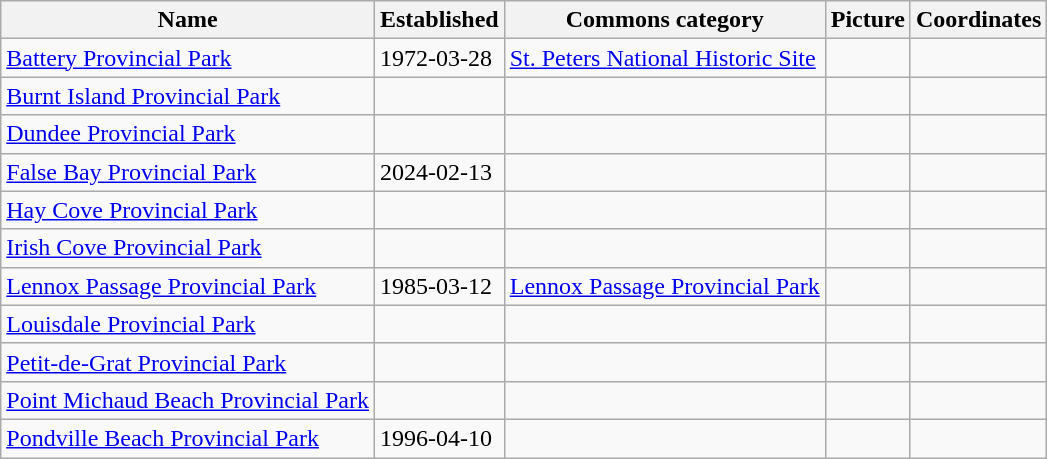<table class='wikitable sortable'>
<tr>
<th>Name</th>
<th>Established</th>
<th>Commons category</th>
<th>Picture</th>
<th>Coordinates</th>
</tr>
<tr>
<td><a href='#'>Battery Provincial Park</a></td>
<td>1972-03-28</td>
<td><a href='#'>St. Peters National Historic Site</a></td>
<td></td>
<td></td>
</tr>
<tr>
<td><a href='#'>Burnt Island Provincial Park</a></td>
<td></td>
<td></td>
<td></td>
<td></td>
</tr>
<tr>
<td><a href='#'>Dundee Provincial Park</a></td>
<td></td>
<td></td>
<td></td>
<td></td>
</tr>
<tr>
<td><a href='#'>False Bay Provincial Park</a></td>
<td>2024-02-13</td>
<td></td>
<td></td>
<td></td>
</tr>
<tr>
<td><a href='#'>Hay Cove Provincial Park</a></td>
<td></td>
<td></td>
<td></td>
<td></td>
</tr>
<tr>
<td><a href='#'>Irish Cove Provincial Park</a></td>
<td></td>
<td></td>
<td></td>
<td></td>
</tr>
<tr>
<td><a href='#'>Lennox Passage Provincial Park</a></td>
<td>1985-03-12</td>
<td><a href='#'>Lennox Passage Provincial Park</a></td>
<td></td>
<td></td>
</tr>
<tr>
<td><a href='#'>Louisdale Provincial Park</a></td>
<td></td>
<td></td>
<td></td>
<td></td>
</tr>
<tr>
<td><a href='#'>Petit-de-Grat Provincial Park</a></td>
<td></td>
<td></td>
<td></td>
<td></td>
</tr>
<tr>
<td><a href='#'>Point Michaud Beach Provincial Park</a></td>
<td></td>
<td></td>
<td></td>
<td></td>
</tr>
<tr>
<td><a href='#'>Pondville Beach Provincial Park</a></td>
<td>1996-04-10</td>
<td></td>
<td></td>
<td></td>
</tr>
</table>
